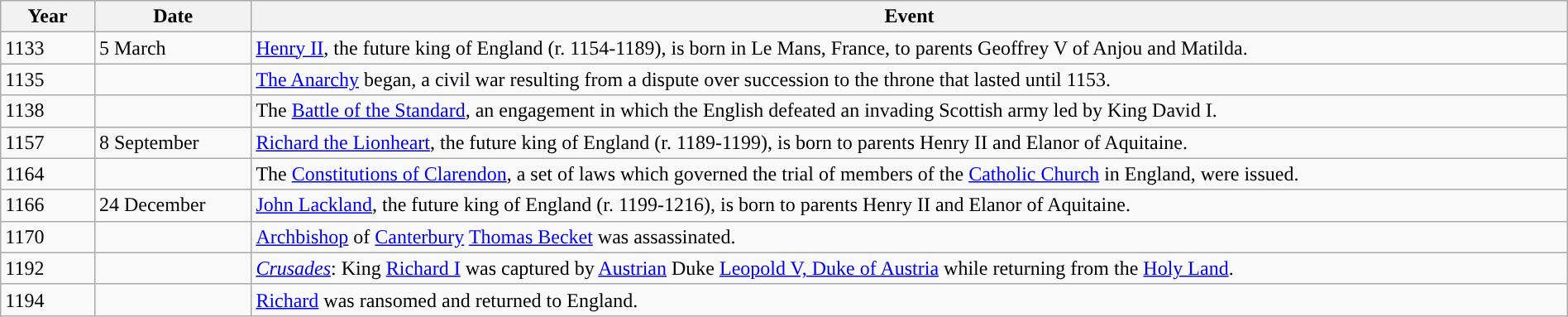<table class="wikitable" width="100%">
<tr>
<th style="width:6%">Year</th>
<th style="width:10%">Date</th>
<th>Event</th>
</tr>
<tr>
<td>1133</td>
<td>5 March</td>
<td><a href='#'>Henry II</a>, the future king of England (r. 1154-1189), is born in Le Mans, France, to parents Geoffrey V of Anjou and Matilda.</td>
</tr>
<tr>
<td>1135</td>
<td></td>
<td><a href='#'>The Anarchy</a> began, a civil war resulting from a dispute over succession to the throne that lasted until 1153.</td>
</tr>
<tr>
<td>1138</td>
<td></td>
<td>The <a href='#'>Battle of the Standard</a>, an engagement in which the English defeated an invading Scottish army led by King David I.</td>
</tr>
<tr>
<td>1157</td>
<td>8 September</td>
<td><a href='#'>Richard the Lionheart</a>, the future king of England (r. 1189-1199), is born to parents Henry II and Elanor of Aquitaine.</td>
</tr>
<tr>
<td>1164</td>
<td></td>
<td>The <a href='#'>Constitutions of Clarendon</a>, a set of laws which governed the trial of members of the <a href='#'>Catholic Church</a> in England, were issued.</td>
</tr>
<tr>
<td>1166</td>
<td>24 December</td>
<td><a href='#'>John Lackland</a>, the future king of England (r. 1199-1216), is born to parents Henry II and Elanor of Aquitaine.</td>
</tr>
<tr>
<td>1170</td>
<td></td>
<td><a href='#'>Archbishop</a> of <a href='#'>Canterbury</a> <a href='#'>Thomas Becket</a> was assassinated.</td>
</tr>
<tr>
<td>1192</td>
<td></td>
<td><em><a href='#'>Crusades</a></em>: King <a href='#'>Richard I</a> was captured by <a href='#'>Austrian</a> Duke <a href='#'>Leopold V, Duke of Austria</a> while returning from the <a href='#'>Holy Land</a>.</td>
</tr>
<tr>
<td>1194</td>
<td></td>
<td><a href='#'>Richard</a> was ransomed and returned to England.</td>
</tr>
</table>
